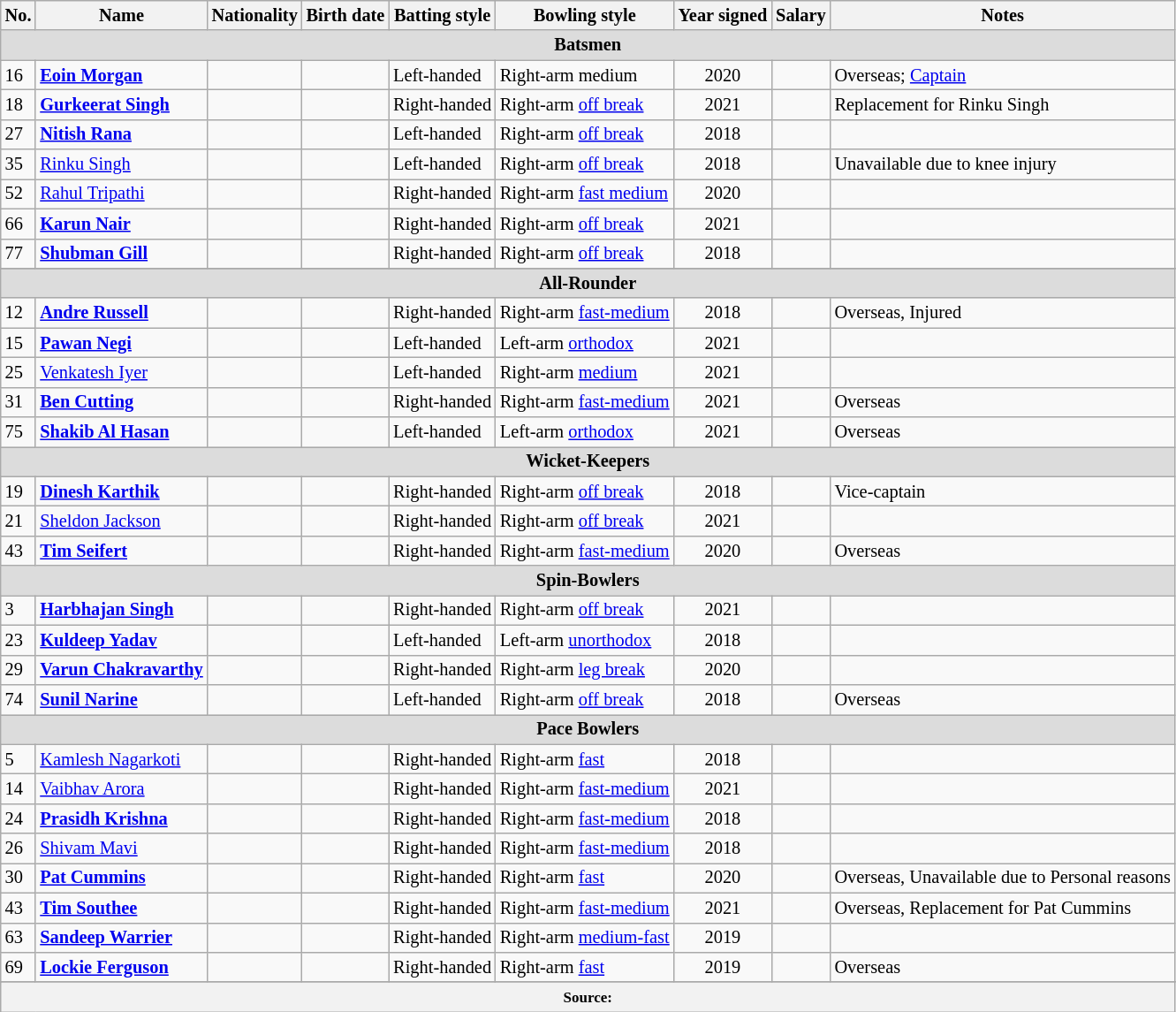<table class="wikitable"  style="font-size:85%;">
<tr>
<th style="text-align:center;">No.</th>
<th style="text-align:center;">Name</th>
<th style="text-align:center;">Nationality</th>
<th style="text-align:center;">Birth date</th>
<th style="text-align:center;">Batting style</th>
<th style="text-align:center;">Bowling style</th>
<th style="text-align:center;">Year signed</th>
<th style="text-align:center;">Salary</th>
<th style="text-align:center;">Notes</th>
</tr>
<tr>
<th colspan="9"  style="background:#dcdcdc; text-align:center;">Batsmen</th>
</tr>
<tr>
<td>16</td>
<td><strong><a href='#'>Eoin Morgan</a></strong></td>
<td></td>
<td></td>
<td>Left-handed</td>
<td>Right-arm medium</td>
<td style="text-align:center;">2020</td>
<td style="text-align:right;"></td>
<td>Overseas; <a href='#'>Captain</a></td>
</tr>
<tr>
<td>18</td>
<td><strong><a href='#'>Gurkeerat Singh</a></strong></td>
<td></td>
<td></td>
<td>Right-handed</td>
<td>Right-arm <a href='#'>off break</a></td>
<td style="text-align:center;">2021</td>
<td style="text-align:right;"></td>
<td>Replacement for Rinku Singh</td>
</tr>
<tr>
<td>27</td>
<td><strong><a href='#'>Nitish Rana</a></strong></td>
<td></td>
<td></td>
<td>Left-handed</td>
<td>Right-arm <a href='#'>off break</a></td>
<td style="text-align:center;">2018</td>
<td style="text-align:right;"></td>
<td></td>
</tr>
<tr>
<td>35</td>
<td><a href='#'>Rinku Singh</a></td>
<td></td>
<td></td>
<td>Left-handed</td>
<td>Right-arm <a href='#'>off break</a></td>
<td style="text-align:center;">2018</td>
<td style="text-align:right;"></td>
<td>Unavailable due to knee injury</td>
</tr>
<tr>
<td>52</td>
<td><a href='#'>Rahul Tripathi</a></td>
<td></td>
<td></td>
<td>Right-handed</td>
<td>Right-arm <a href='#'>fast medium</a></td>
<td style="text-align:center;">2020</td>
<td style="text-align:right;"></td>
<td></td>
</tr>
<tr>
<td>66</td>
<td><strong><a href='#'>Karun Nair</a></strong></td>
<td></td>
<td></td>
<td>Right-handed</td>
<td>Right-arm <a href='#'>off break</a></td>
<td style="text-align:center;">2021</td>
<td style="text-align:right;"></td>
<td></td>
</tr>
<tr>
<td>77</td>
<td><strong><a href='#'>Shubman Gill</a></strong></td>
<td></td>
<td></td>
<td>Right-handed</td>
<td>Right-arm <a href='#'>off break</a></td>
<td style="text-align:center;">2018</td>
<td style="text-align:right;"></td>
<td></td>
</tr>
<tr ! colspan="9"  style="background:#dcdcdc; text-align:center;"| All-Rounders>
</tr>
<tr>
<th colspan="9"  style="background:#dcdcdc; text-align:center;">All-Rounder</th>
</tr>
<tr>
<td>12</td>
<td><strong><a href='#'>Andre Russell</a></strong></td>
<td></td>
<td></td>
<td>Right-handed</td>
<td>Right-arm <a href='#'>fast-medium</a></td>
<td style="text-align:center;">2018</td>
<td style="text-align:right;"></td>
<td>Overseas, Injured</td>
</tr>
<tr>
<td>15</td>
<td><strong><a href='#'>Pawan Negi</a></strong></td>
<td></td>
<td></td>
<td>Left-handed</td>
<td>Left-arm <a href='#'>orthodox</a></td>
<td style="text-align:center;">2021</td>
<td style="text-align:right;"></td>
<td></td>
</tr>
<tr>
<td>25</td>
<td><a href='#'>Venkatesh Iyer</a></td>
<td></td>
<td></td>
<td>Left-handed</td>
<td>Right-arm <a href='#'>medium</a></td>
<td style="text-align:center;">2021</td>
<td style="text-align:right;"></td>
<td></td>
</tr>
<tr>
<td>31</td>
<td><strong><a href='#'>Ben Cutting</a></strong></td>
<td></td>
<td></td>
<td>Right-handed</td>
<td>Right-arm <a href='#'>fast-medium</a></td>
<td style="text-align:center;">2021</td>
<td style="text-align:right;"></td>
<td>Overseas</td>
</tr>
<tr>
<td>75</td>
<td><strong><a href='#'>Shakib Al Hasan</a></strong></td>
<td></td>
<td></td>
<td>Left-handed</td>
<td>Left-arm <a href='#'>orthodox</a></td>
<td style="text-align:center;">2021</td>
<td style="text-align:right;"></td>
<td>Overseas</td>
</tr>
<tr>
<th colspan="9"  style="background:#dcdcdc; text-align:center;">Wicket-Keepers</th>
</tr>
<tr>
<td>19</td>
<td><strong><a href='#'>Dinesh Karthik</a></strong></td>
<td></td>
<td></td>
<td>Right-handed</td>
<td>Right-arm <a href='#'>off break</a></td>
<td style="text-align:center;">2018</td>
<td style="text-align:right;"></td>
<td>Vice-captain</td>
</tr>
<tr>
<td>21</td>
<td><a href='#'>Sheldon Jackson</a></td>
<td></td>
<td></td>
<td>Right-handed</td>
<td>Right-arm <a href='#'>off break</a></td>
<td style="text-align:center;">2021</td>
<td style="text-align:right;"></td>
<td></td>
</tr>
<tr>
<td>43</td>
<td><strong><a href='#'>Tim Seifert</a></strong></td>
<td></td>
<td></td>
<td>Right-handed</td>
<td>Right-arm <a href='#'>fast-medium</a></td>
<td style="text-align:center;">2020</td>
<td style="text-align:right;"></td>
<td>Overseas</td>
</tr>
<tr>
<th colspan="9"  style="background:#dcdcdc; text-align:center;">Spin-Bowlers</th>
</tr>
<tr>
<td>3</td>
<td><strong><a href='#'>Harbhajan Singh</a></strong></td>
<td></td>
<td></td>
<td>Right-handed</td>
<td>Right-arm <a href='#'>off break</a></td>
<td style="text-align:center;">2021</td>
<td style="text-align:right;"></td>
<td></td>
</tr>
<tr>
<td>23</td>
<td><strong><a href='#'>Kuldeep Yadav</a></strong></td>
<td></td>
<td></td>
<td>Left-handed</td>
<td>Left-arm <a href='#'>unorthodox</a></td>
<td style="text-align:center;">2018</td>
<td style="text-align:right;"></td>
<td></td>
</tr>
<tr>
<td>29</td>
<td><strong><a href='#'>Varun Chakravarthy</a></strong></td>
<td></td>
<td></td>
<td>Right-handed</td>
<td>Right-arm <a href='#'>leg break</a></td>
<td style="text-align:center;">2020</td>
<td style="text-align:right;"></td>
<td></td>
</tr>
<tr>
<td>74</td>
<td><strong><a href='#'>Sunil Narine</a></strong></td>
<td></td>
<td></td>
<td>Left-handed</td>
<td>Right-arm <a href='#'>off break</a></td>
<td style="text-align:center;">2018</td>
<td style="text-align:right;"></td>
<td>Overseas</td>
</tr>
<tr>
<th colspan="9"  style="background:#dcdcdc; text-align:center;">Pace Bowlers</th>
</tr>
<tr>
<td>5</td>
<td><a href='#'>Kamlesh Nagarkoti</a></td>
<td></td>
<td></td>
<td>Right-handed</td>
<td>Right-arm <a href='#'>fast</a></td>
<td style="text-align:center;">2018</td>
<td style="text-align:right;"></td>
<td></td>
</tr>
<tr>
<td>14</td>
<td><a href='#'>Vaibhav Arora</a></td>
<td></td>
<td></td>
<td>Right-handed</td>
<td>Right-arm <a href='#'>fast-medium</a></td>
<td style="text-align:center;">2021</td>
<td style="text-align:right;"></td>
<td></td>
</tr>
<tr>
<td>24</td>
<td><strong><a href='#'>Prasidh Krishna</a></strong></td>
<td></td>
<td></td>
<td>Right-handed</td>
<td>Right-arm <a href='#'>fast-medium</a></td>
<td style="text-align:center;">2018</td>
<td style="text-align:right;"></td>
<td></td>
</tr>
<tr>
<td>26</td>
<td><a href='#'>Shivam Mavi</a></td>
<td></td>
<td></td>
<td>Right-handed</td>
<td>Right-arm <a href='#'>fast-medium</a></td>
<td style="text-align:center;">2018</td>
<td style="text-align:right;"></td>
<td></td>
</tr>
<tr>
<td>30</td>
<td><strong><a href='#'>Pat Cummins</a></strong></td>
<td></td>
<td></td>
<td>Right-handed</td>
<td>Right-arm <a href='#'>fast</a></td>
<td style="text-align:center;">2020</td>
<td style="text-align:right;"></td>
<td>Overseas, Unavailable due to Personal reasons</td>
</tr>
<tr>
<td>43</td>
<td><strong><a href='#'>Tim Southee</a></strong></td>
<td></td>
<td></td>
<td>Right-handed</td>
<td>Right-arm <a href='#'>fast-medium</a></td>
<td style="text-align:center;">2021</td>
<td style="text-align:right;"></td>
<td>Overseas, Replacement for Pat Cummins</td>
</tr>
<tr>
<td>63</td>
<td><strong><a href='#'>Sandeep Warrier</a></strong></td>
<td></td>
<td></td>
<td>Right-handed</td>
<td>Right-arm <a href='#'>medium-fast</a></td>
<td style="text-align:center;">2019</td>
<td style="text-align:right;"></td>
<td></td>
</tr>
<tr>
<td>69</td>
<td><strong><a href='#'>Lockie Ferguson</a></strong></td>
<td></td>
<td></td>
<td>Right-handed</td>
<td>Right-arm <a href='#'>fast</a></td>
<td style="text-align:center;">2019</td>
<td style="text-align:right;"></td>
<td>Overseas</td>
</tr>
<tr ! colspan="9"  style="background:#dcdcdc; text-align:center;"|>
</tr>
<tr>
<th colspan="9" style="text-align: center;"><small>Source: </small></th>
</tr>
</table>
